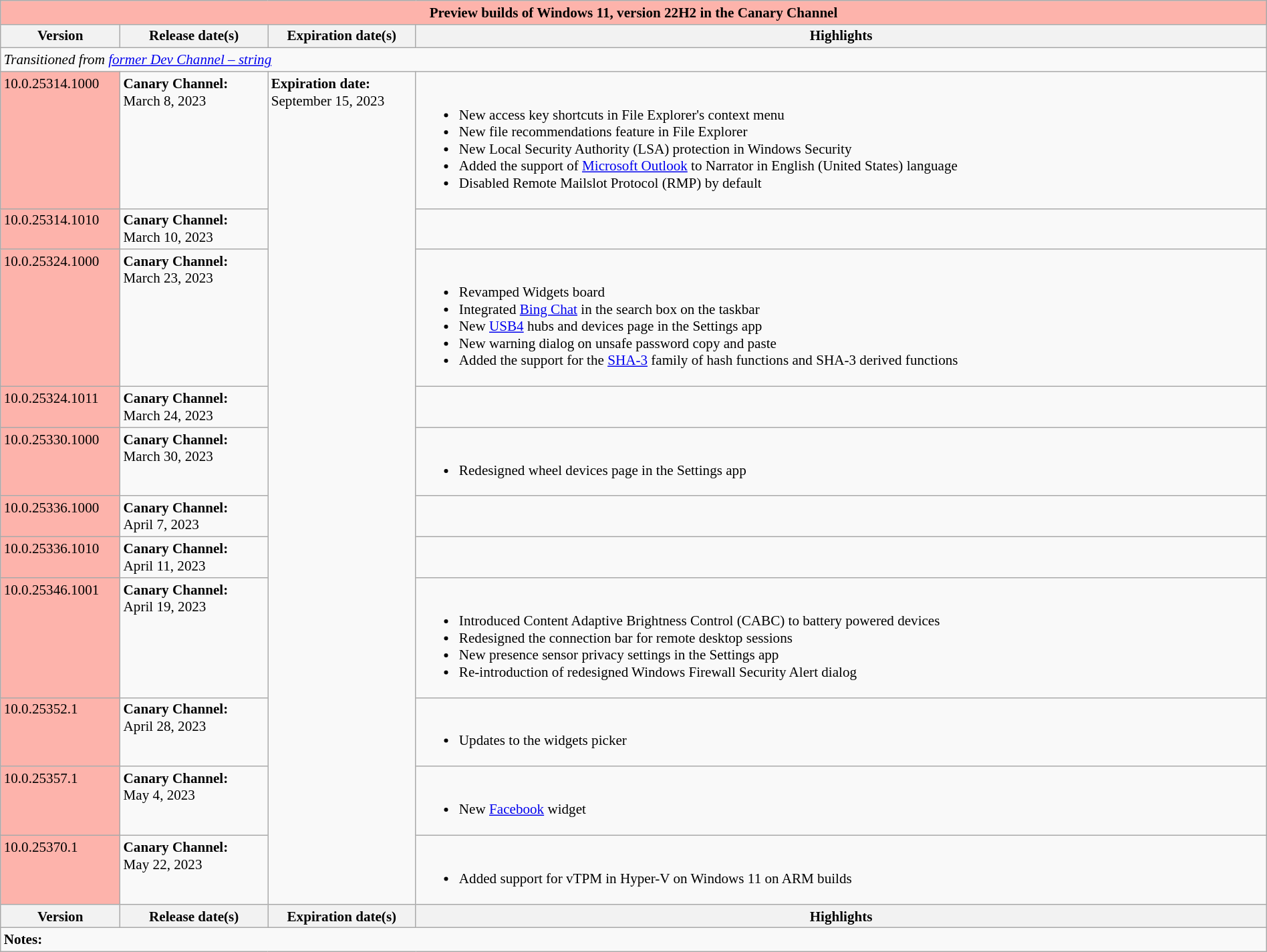<table class="wikitable mw-collapsible mw-collapsed" style=width:100%;font-size:88%>
<tr>
<th colspan=4 style=background:#fdb3ab>Preview builds of Windows 11, version 22H2 in the Canary Channel</th>
</tr>
<tr>
<th scope=col style=width:8em>Version</th>
<th scope=col style=width:10em>Release date(s)</th>
<th scope=col style=width:10em>Expiration date(s)</th>
<th scope=col>Highlights</th>
</tr>
<tr>
<td colspan=4><em>Transitioned from <a href='#'>former Dev Channel –  string</a></em></td>
</tr>
<tr valign=top>
<td style=background:#fdb3ab>10.0.25314.1000<br></td>
<td><strong>Canary Channel:</strong><br>March 8, 2023</td>
<td rowspan=11><strong>Expiration date:</strong><br>September 15, 2023</td>
<td><br><ul><li>New access key shortcuts in File Explorer's context menu</li><li>New file recommendations feature in File Explorer</li><li>New Local Security Authority (LSA) protection in Windows Security</li><li>Added the support of <a href='#'>Microsoft Outlook</a> to Narrator in English (United States) language</li><li>Disabled Remote Mailslot Protocol (RMP) by default</li></ul></td>
</tr>
<tr valign=top>
<td style=background:#fdb3ab>10.0.25314.1010<br></td>
<td><strong>Canary Channel:</strong><br>March 10, 2023</td>
<td></td>
</tr>
<tr valign=top>
<td style=background:#fdb3ab>10.0.25324.1000<br></td>
<td><strong>Canary Channel:</strong><br>March 23, 2023</td>
<td><br><ul><li>Revamped Widgets board</li><li>Integrated <a href='#'>Bing Chat</a> in the search box on the taskbar</li><li>New <a href='#'>USB4</a> hubs and devices page in the Settings app</li><li>New warning dialog on unsafe password copy and paste</li><li>Added the support for the <a href='#'>SHA-3</a> family of hash functions and SHA-3 derived functions</li></ul></td>
</tr>
<tr valign=top>
<td style=background:#fdb3ab>10.0.25324.1011<br></td>
<td><strong>Canary Channel:</strong><br>March 24, 2023</td>
<td></td>
</tr>
<tr valign=top>
<td style=background:#fdb3ab>10.0.25330.1000<br></td>
<td><strong>Canary Channel:</strong><br>March 30, 2023</td>
<td><br><ul><li>Redesigned wheel devices page in the Settings app</li></ul></td>
</tr>
<tr valign=top>
<td style=background:#fdb3ab>10.0.25336.1000<br></td>
<td><strong>Canary Channel:</strong><br>April 7, 2023</td>
<td></td>
</tr>
<tr valign=top>
<td style=background:#fdb3ab>10.0.25336.1010<br></td>
<td><strong>Canary Channel:</strong><br>April 11, 2023</td>
<td></td>
</tr>
<tr valign=top>
<td style=background:#fdb3ab>10.0.25346.1001<br></td>
<td><strong>Canary Channel:</strong><br>April 19, 2023</td>
<td><br><ul><li>Introduced Content Adaptive Brightness Control (CABC) to battery powered devices</li><li>Redesigned the connection bar for remote desktop sessions</li><li>New presence sensor privacy settings in the Settings app</li><li>Re-introduction of redesigned Windows Firewall Security Alert dialog</li></ul></td>
</tr>
<tr valign=top>
<td style=background:#fdb3ab>10.0.25352.1<br></td>
<td><strong>Canary Channel:</strong><br>April 28, 2023</td>
<td><br><ul><li>Updates to the widgets picker</li></ul></td>
</tr>
<tr valign=top>
<td style=background:#fdb3ab>10.0.25357.1<br></td>
<td><strong>Canary Channel:</strong><br>May 4, 2023</td>
<td><br><ul><li>New <a href='#'>Facebook</a> widget</li></ul></td>
</tr>
<tr valign=top>
<td style=background:#fdb3ab>10.0.25370.1<br></td>
<td><strong>Canary Channel:</strong><br>May 22, 2023</td>
<td><br><ul><li>Added support for vTPM in Hyper-V on Windows 11 on ARM builds</li></ul></td>
</tr>
<tr>
<th>Version</th>
<th>Release date(s)</th>
<th>Expiration date(s)</th>
<th>Highlights</th>
</tr>
<tr>
<td class="wikitable mw-collapsible" colspan=4 style=text-align:left><strong>Notes:</strong></td>
</tr>
</table>
